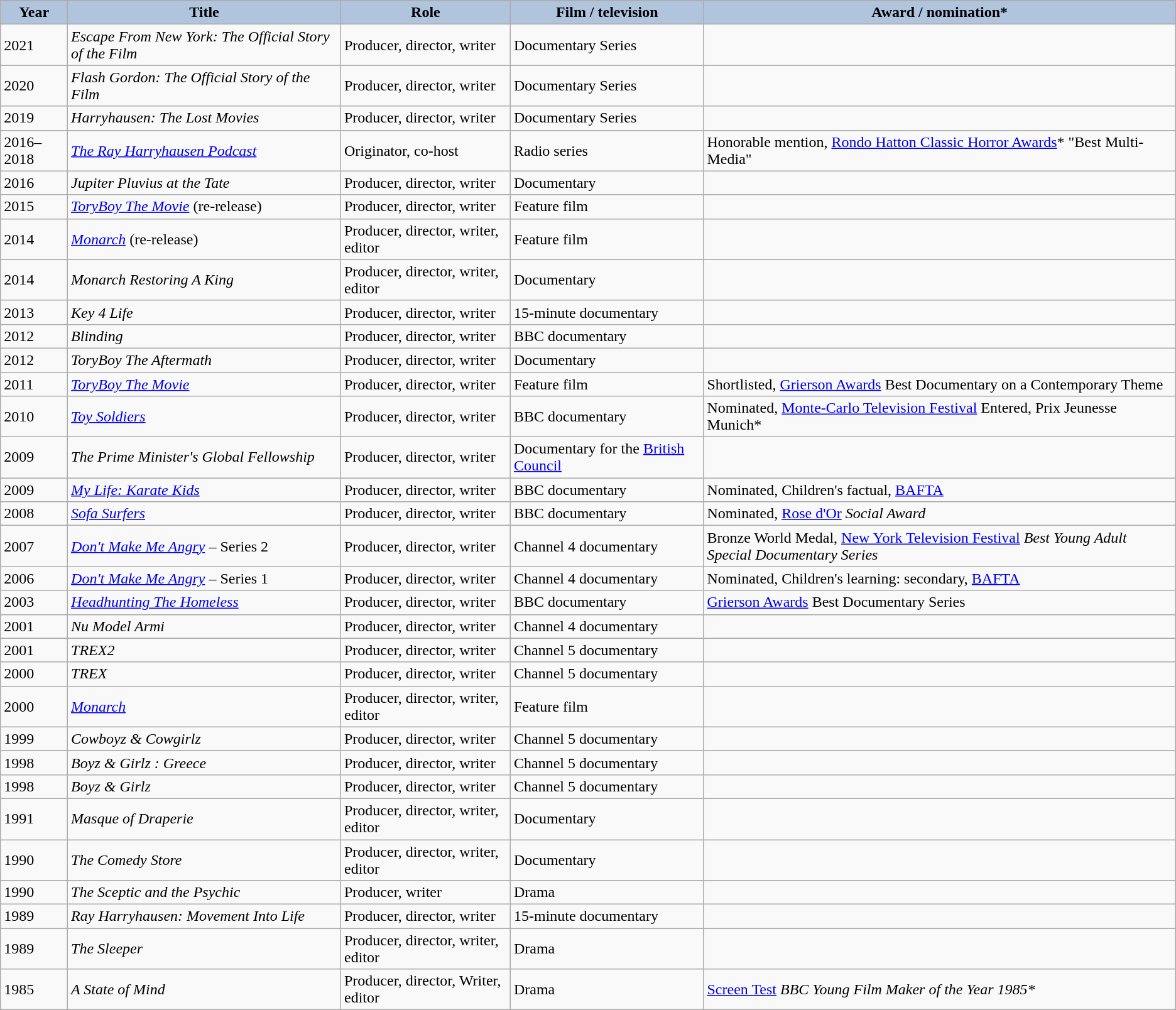<table class="wikitable sortable">
<tr>
</tr>
<tr>
<th style="background:#B0C4DE;">Year</th>
<th style="background:#B0C4DE;">Title</th>
<th style="background:#B0C4DE;">Role</th>
<th style="background:#B0C4DE;">Film / television</th>
<th style="background:#B0C4DE;">Award / nomination*</th>
</tr>
<tr>
<td>2021</td>
<td><em>Escape From New York: The Official Story of the Film</em></td>
<td>Producer, director, writer</td>
<td>Documentary Series</td>
</tr>
<tr>
<td>2020</td>
<td><em>Flash Gordon: The Official Story of the Film</em></td>
<td>Producer, director, writer</td>
<td>Documentary Series</td>
<td></td>
</tr>
<tr>
<td>2019</td>
<td><em>Harryhausen: The Lost Movies</em></td>
<td>Producer, director, writer</td>
<td>Documentary Series</td>
<td></td>
</tr>
<tr>
<td>2016–2018</td>
<td><em><a href='#'>The Ray Harryhausen Podcast</a></em></td>
<td>Originator, co-host</td>
<td>Radio series</td>
<td>Honorable mention, <a href='#'>Rondo Hatton Classic Horror Awards</a>* "Best Multi-Media"</td>
</tr>
<tr>
<td>2016</td>
<td><em>Jupiter Pluvius at the Tate</em></td>
<td>Producer, director, writer</td>
<td>Documentary</td>
<td></td>
</tr>
<tr>
<td>2015</td>
<td><em><a href='#'>ToryBoy The Movie</a></em> (re-release)</td>
<td>Producer, director, writer</td>
<td>Feature film</td>
<td></td>
</tr>
<tr>
<td>2014</td>
<td><em><a href='#'>Monarch</a></em> (re-release)</td>
<td>Producer, director, writer, editor</td>
<td>Feature film</td>
<td></td>
</tr>
<tr>
<td>2014</td>
<td><em>Monarch Restoring A King</em></td>
<td>Producer, director, writer, editor</td>
<td>Documentary</td>
<td></td>
</tr>
<tr>
<td>2013</td>
<td><em>Key 4 Life</em></td>
<td>Producer, director, writer</td>
<td>15-minute documentary</td>
<td></td>
</tr>
<tr>
<td>2012</td>
<td><em>Blinding</em></td>
<td>Producer, director, writer</td>
<td>BBC documentary</td>
<td></td>
</tr>
<tr>
<td>2012</td>
<td><em>ToryBoy The Aftermath</em></td>
<td>Producer, director, writer</td>
<td>Documentary</td>
<td></td>
</tr>
<tr>
<td>2011</td>
<td><em><a href='#'>ToryBoy The Movie</a></em></td>
<td>Producer, director, writer</td>
<td>Feature film</td>
<td>Shortlisted, <a href='#'>Grierson Awards</a> Best Documentary on a Contemporary Theme</td>
</tr>
<tr>
<td>2010</td>
<td><em><a href='#'>Toy Soldiers</a></em></td>
<td>Producer, director, writer</td>
<td>BBC documentary</td>
<td>Nominated, <a href='#'>Monte-Carlo Television Festival</a> Entered, Prix Jeunesse Munich*</td>
</tr>
<tr>
<td>2009</td>
<td><em>The Prime Minister's Global Fellowship</em></td>
<td>Producer, director, writer</td>
<td>Documentary for the <a href='#'>British Council</a></td>
<td></td>
</tr>
<tr>
<td>2009</td>
<td><em><a href='#'>My Life: Karate Kids</a></em></td>
<td>Producer, director, writer</td>
<td>BBC documentary</td>
<td>Nominated, Children's factual, <a href='#'>BAFTA</a></td>
</tr>
<tr>
<td>2008</td>
<td><em><a href='#'>Sofa Surfers</a></em></td>
<td>Producer, director, writer</td>
<td>BBC documentary</td>
<td>Nominated, <a href='#'>Rose d'Or</a> <em>Social Award</em></td>
</tr>
<tr>
<td>2007</td>
<td><em><a href='#'>Don't Make Me Angry</a></em> – Series 2</td>
<td>Producer, director, writer</td>
<td>Channel 4 documentary</td>
<td>Bronze World Medal, <a href='#'>New York Television Festival</a> <em>Best Young Adult Special Documentary Series</em></td>
</tr>
<tr>
<td>2006</td>
<td><em><a href='#'>Don't Make Me Angry</a></em> – Series 1</td>
<td>Producer, director, writer</td>
<td>Channel 4 documentary</td>
<td>Nominated, Children's learning: secondary, <a href='#'>BAFTA</a></td>
</tr>
<tr>
<td>2003</td>
<td><em><a href='#'>Headhunting The Homeless</a></em></td>
<td>Producer, director, writer</td>
<td>BBC documentary</td>
<td><a href='#'>Grierson Awards</a> Best Documentary Series</td>
</tr>
<tr>
<td>2001</td>
<td><em>Nu Model Armi</em></td>
<td>Producer, director, writer</td>
<td>Channel 4 documentary</td>
<td></td>
</tr>
<tr>
<td>2001</td>
<td><em>TREX2</em></td>
<td>Producer, director, writer</td>
<td>Channel 5 documentary</td>
<td></td>
</tr>
<tr>
<td>2000</td>
<td><em>TREX</em></td>
<td>Producer, director, writer</td>
<td>Channel 5 documentary</td>
<td></td>
</tr>
<tr>
<td>2000</td>
<td><a href='#'><em>Monarch</em></a></td>
<td>Producer, director, writer, editor</td>
<td>Feature film</td>
<td></td>
</tr>
<tr>
<td>1999</td>
<td><em>Cowboyz & Cowgirlz</em></td>
<td>Producer, director, writer</td>
<td>Channel 5 documentary</td>
<td></td>
</tr>
<tr>
<td>1998</td>
<td><em>Boyz & Girlz : Greece</em></td>
<td>Producer, director, writer</td>
<td>Channel 5 documentary</td>
<td></td>
</tr>
<tr>
<td>1998</td>
<td><em>Boyz & Girlz</em></td>
<td>Producer, director, writer</td>
<td>Channel 5 documentary</td>
<td></td>
</tr>
<tr>
<td>1991</td>
<td><em>Masque of Draperie</em></td>
<td>Producer, director, writer, editor</td>
<td>Documentary</td>
<td></td>
</tr>
<tr>
<td>1990</td>
<td><em>The Comedy Store</em></td>
<td>Producer, director, writer, editor</td>
<td>Documentary</td>
<td></td>
</tr>
<tr>
<td>1990</td>
<td><em>The Sceptic and the Psychic</em></td>
<td>Producer, writer</td>
<td>Drama</td>
<td></td>
</tr>
<tr>
<td>1989</td>
<td><em>Ray Harryhausen: Movement Into Life</em></td>
<td>Producer, director, writer</td>
<td>15-minute documentary</td>
<td></td>
</tr>
<tr>
<td>1989</td>
<td><em>The Sleeper</em></td>
<td>Producer, director, writer, editor</td>
<td>Drama</td>
<td></td>
</tr>
<tr>
<td>1985</td>
<td><em>A State of Mind</em></td>
<td>Producer, director, Writer, editor</td>
<td>Drama</td>
<td><a href='#'>Screen Test</a> <em>BBC Young Film Maker of the Year 1985*</em></td>
</tr>
</table>
